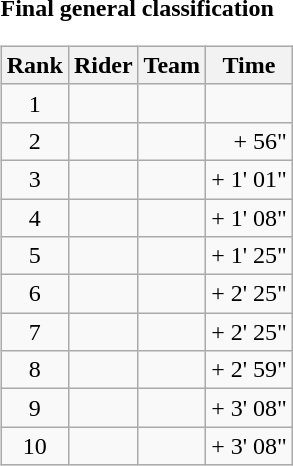<table>
<tr>
<td><strong>Final general classification</strong><br><table class="wikitable">
<tr>
<th scope="col">Rank</th>
<th scope="col">Rider</th>
<th scope="col">Team</th>
<th scope="col">Time</th>
</tr>
<tr>
<td style="text-align:center;">1</td>
<td></td>
<td></td>
<td style="text-align:right;"></td>
</tr>
<tr>
<td style="text-align:center;">2</td>
<td></td>
<td></td>
<td style="text-align:right;">+ 56"</td>
</tr>
<tr>
<td style="text-align:center;">3</td>
<td></td>
<td></td>
<td style="text-align:right;">+ 1' 01"</td>
</tr>
<tr>
<td style="text-align:center;">4</td>
<td></td>
<td></td>
<td style="text-align:right;">+ 1' 08"</td>
</tr>
<tr>
<td style="text-align:center;">5</td>
<td></td>
<td></td>
<td style="text-align:right;">+ 1' 25"</td>
</tr>
<tr>
<td style="text-align:center;">6</td>
<td></td>
<td></td>
<td style="text-align:right;">+ 2' 25"</td>
</tr>
<tr>
<td style="text-align:center;">7</td>
<td></td>
<td></td>
<td style="text-align:right;">+ 2' 25"</td>
</tr>
<tr>
<td style="text-align:center;">8</td>
<td></td>
<td></td>
<td style="text-align:right;">+ 2' 59"</td>
</tr>
<tr>
<td style="text-align:center;">9</td>
<td></td>
<td></td>
<td style="text-align:right;">+ 3' 08"</td>
</tr>
<tr>
<td style="text-align:center;">10</td>
<td></td>
<td></td>
<td style="text-align:right;">+ 3' 08"</td>
</tr>
</table>
</td>
</tr>
</table>
